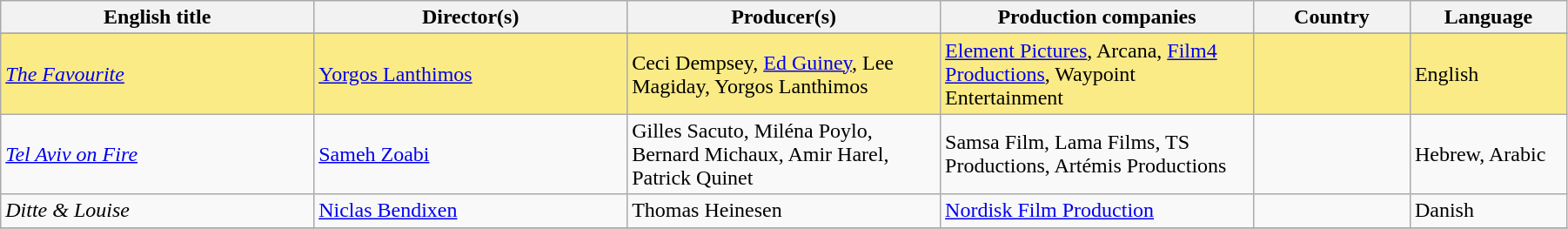<table class="sortable wikitable" width="95%" cellpadding="5">
<tr>
<th width="20%">English title</th>
<th width="20%">Director(s)</th>
<th width="20%">Producer(s)</th>
<th width="20%">Production companies</th>
<th width="10%">Country</th>
<th width="10%">Language</th>
</tr>
<tr>
</tr>
<tr style="background:#FAEB86">
<td> <em><a href='#'>The Favourite</a></em></td>
<td><a href='#'>Yorgos Lanthimos</a></td>
<td>Ceci Dempsey, <a href='#'>Ed Guiney</a>, Lee Magiday, Yorgos Lanthimos</td>
<td><a href='#'>Element Pictures</a>, Arcana, <a href='#'>Film4 Productions</a>, Waypoint Entertainment</td>
<td>  </td>
<td>English</td>
</tr>
<tr>
<td><em><a href='#'>Tel Aviv on Fire</a></em></td>
<td><a href='#'>Sameh Zoabi</a></td>
<td>Gilles Sacuto, Miléna Poylo, Bernard Michaux, Amir Harel, Patrick Quinet</td>
<td>Samsa Film, Lama Films, TS Productions, Artémis Productions</td>
<td> </td>
<td>Hebrew, Arabic</td>
</tr>
<tr>
<td><em>Ditte & Louise</em></td>
<td><a href='#'>Niclas Bendixen</a></td>
<td>Thomas Heinesen</td>
<td><a href='#'>Nordisk Film Production</a></td>
<td></td>
<td>Danish</td>
</tr>
<tr>
</tr>
</table>
